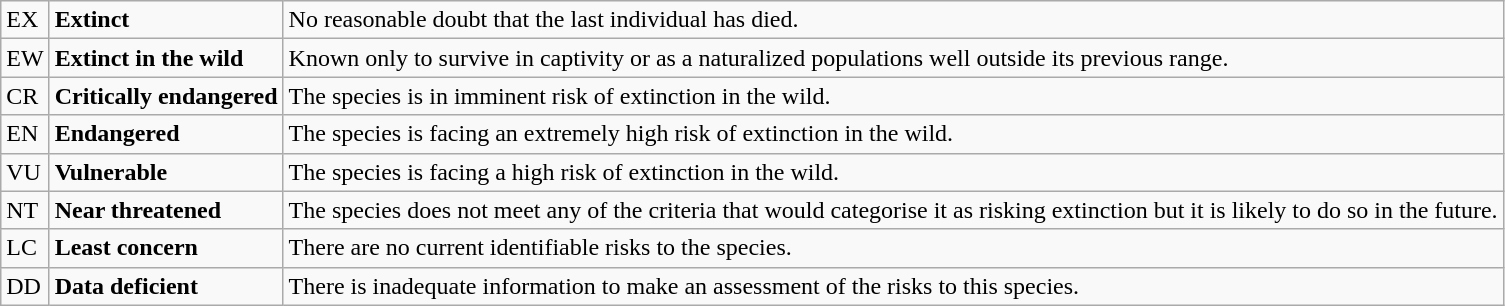<table class="wikitable" style="text-align:left">
<tr>
<td>EX</td>
<td><strong>Extinct</strong></td>
<td>No reasonable doubt that the last individual has died.</td>
</tr>
<tr>
<td>EW</td>
<td><strong>Extinct in the wild</strong></td>
<td>Known only to survive in captivity or as a naturalized populations well outside its previous range.</td>
</tr>
<tr>
<td>CR</td>
<td><strong>Critically endangered</strong></td>
<td>The species is in imminent risk of extinction in the wild.</td>
</tr>
<tr>
<td>EN</td>
<td><strong>Endangered</strong></td>
<td>The species is facing an extremely high risk of extinction in the wild.</td>
</tr>
<tr>
<td>VU</td>
<td><strong>Vulnerable</strong></td>
<td>The species is facing a high risk of extinction in the wild.</td>
</tr>
<tr>
<td>NT</td>
<td><strong>Near threatened</strong></td>
<td>The species does not meet any of the criteria that would categorise it as risking extinction but it is likely to do so in the future.</td>
</tr>
<tr>
<td>LC</td>
<td><strong>Least concern</strong></td>
<td>There are no current identifiable risks to the species.</td>
</tr>
<tr>
<td>DD</td>
<td><strong>Data deficient</strong></td>
<td>There is inadequate information to make an assessment of the risks to this species.</td>
</tr>
</table>
